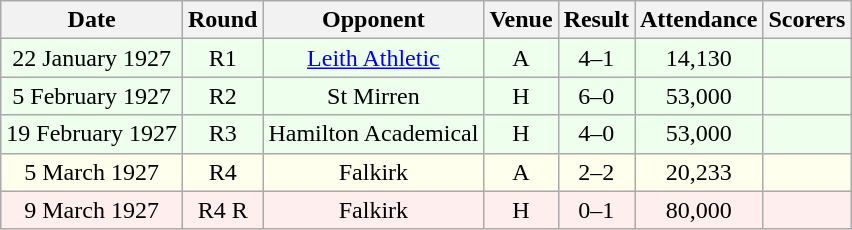<table class="wikitable sortable" style="font-size:100%; text-align:center">
<tr>
<th>Date</th>
<th>Round</th>
<th>Opponent</th>
<th>Venue</th>
<th>Result</th>
<th>Attendance</th>
<th>Scorers</th>
</tr>
<tr bgcolor = "#EEFFEE">
<td>22 January 1927</td>
<td>R1</td>
<td><a href='#'>Leith Athletic</a></td>
<td>A</td>
<td>4–1</td>
<td>14,130</td>
<td></td>
</tr>
<tr bgcolor = "#EEFFEE">
<td>5 February 1927</td>
<td>R2</td>
<td>St Mirren</td>
<td>H</td>
<td>6–0</td>
<td>53,000</td>
<td></td>
</tr>
<tr bgcolor = "#EEFFEE">
<td>19 February 1927</td>
<td>R3</td>
<td>Hamilton Academical</td>
<td>H</td>
<td>4–0</td>
<td>53,000</td>
<td></td>
</tr>
<tr bgcolor = "#FFFFEE">
<td>5 March 1927</td>
<td>R4</td>
<td>Falkirk</td>
<td>A</td>
<td>2–2</td>
<td>20,233</td>
<td></td>
</tr>
<tr bgcolor = "#FFEEEE">
<td>9 March 1927</td>
<td>R4 R</td>
<td>Falkirk</td>
<td>H</td>
<td>0–1</td>
<td>80,000</td>
<td></td>
</tr>
</table>
